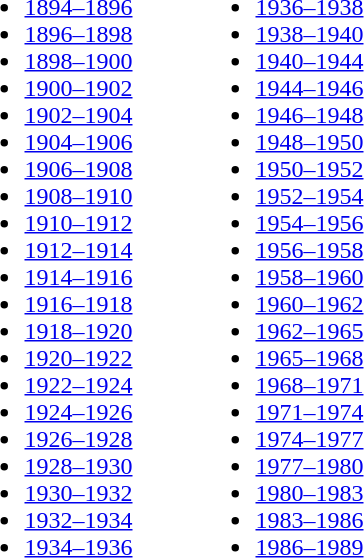<table>
<tr>
<td width=150 valign=top><br><ul><li><a href='#'>1894–1896</a></li><li><a href='#'>1896–1898</a></li><li><a href='#'>1898–1900</a></li><li><a href='#'>1900–1902</a></li><li><a href='#'>1902–1904</a></li><li><a href='#'>1904–1906</a></li><li><a href='#'>1906–1908</a></li><li><a href='#'>1908–1910</a></li><li><a href='#'>1910–1912</a></li><li><a href='#'>1912–1914</a></li><li><a href='#'>1914–1916</a></li><li><a href='#'>1916–1918</a></li><li><a href='#'>1918–1920</a></li><li><a href='#'>1920–1922</a></li><li><a href='#'>1922–1924</a></li><li><a href='#'>1924–1926</a></li><li><a href='#'>1926–1928</a></li><li><a href='#'>1928–1930</a></li><li><a href='#'>1930–1932</a></li><li><a href='#'>1932–1934</a></li><li><a href='#'>1934–1936</a></li></ul></td>
<td width=150 valign=top><br><ul><li><a href='#'>1936–1938</a></li><li><a href='#'>1938–1940</a></li><li><a href='#'>1940–1944</a></li><li><a href='#'>1944–1946</a></li><li><a href='#'>1946–1948</a></li><li><a href='#'>1948–1950</a></li><li><a href='#'>1950–1952</a></li><li><a href='#'>1952–1954</a></li><li><a href='#'>1954–1956</a></li><li><a href='#'>1956–1958</a></li><li><a href='#'>1958–1960</a></li><li><a href='#'>1960–1962</a></li><li><a href='#'>1962–1965</a></li><li><a href='#'>1965–1968</a></li><li><a href='#'>1968–1971</a></li><li><a href='#'>1971–1974</a></li><li><a href='#'>1974–1977</a></li><li><a href='#'>1977–1980</a></li><li><a href='#'>1980–1983</a></li><li><a href='#'>1983–1986</a></li><li><a href='#'>1986–1989</a></li></ul></td>
</tr>
</table>
